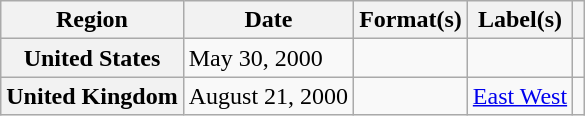<table class="wikitable sortable plainrowheaders">
<tr>
<th scope="col">Region</th>
<th scope="col">Date</th>
<th scope="col">Format(s)</th>
<th scope="col">Label(s)</th>
<th scope="col"></th>
</tr>
<tr>
<th scope="row">United States</th>
<td>May 30, 2000</td>
<td></td>
<td></td>
<td></td>
</tr>
<tr>
<th scope="row">United Kingdom</th>
<td>August 21, 2000</td>
<td></td>
<td><a href='#'>East West</a></td>
<td></td>
</tr>
</table>
